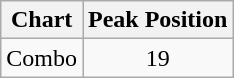<table class="wikitable">
<tr>
<th>Chart</th>
<th>Peak Position</th>
</tr>
<tr>
<td>Combo</td>
<td style="text-align:center;">19</td>
</tr>
</table>
